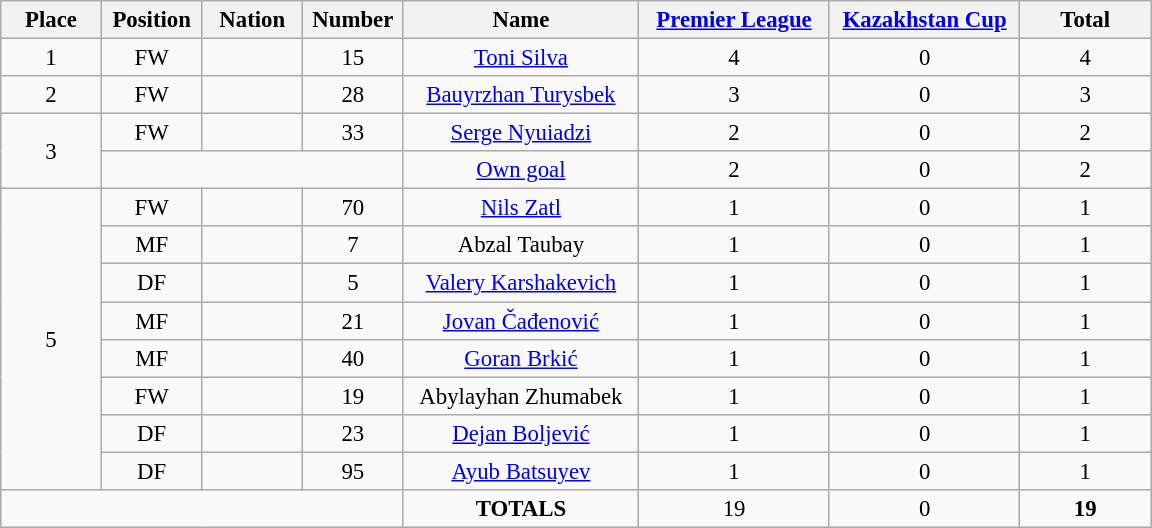<table class="wikitable" style="font-size: 95%; text-align: center;">
<tr>
<th width=60>Place</th>
<th width=60>Position</th>
<th width=60>Nation</th>
<th width=60>Number</th>
<th width=150>Name</th>
<th width=120><a href='#'>Premier League</a></th>
<th width=120><a href='#'>Kazakhstan Cup</a></th>
<th width=80>Total</th>
</tr>
<tr>
<td>1</td>
<td>FW</td>
<td></td>
<td>15</td>
<td><a href='#'>Toni Silva</a></td>
<td>4</td>
<td>0</td>
<td>4</td>
</tr>
<tr>
<td>2</td>
<td>FW</td>
<td></td>
<td>28</td>
<td><a href='#'>Bauyrzhan Turysbek</a></td>
<td>3</td>
<td>0</td>
<td>3</td>
</tr>
<tr>
<td rowspan="2">3</td>
<td>FW</td>
<td></td>
<td>33</td>
<td><a href='#'>Serge Nyuiadzi</a></td>
<td>2</td>
<td>0</td>
<td>2</td>
</tr>
<tr>
<td colspan="3"></td>
<td><a href='#'>Own goal</a></td>
<td>2</td>
<td>0</td>
<td>2</td>
</tr>
<tr>
<td rowspan="8">5</td>
<td>FW</td>
<td></td>
<td>70</td>
<td><a href='#'>Nils Zatl</a></td>
<td>1</td>
<td>0</td>
<td>1</td>
</tr>
<tr>
<td>MF</td>
<td></td>
<td>7</td>
<td>Abzal Taubay</td>
<td>1</td>
<td>0</td>
<td>1</td>
</tr>
<tr>
<td>DF</td>
<td></td>
<td>5</td>
<td><a href='#'>Valery Karshakevich</a></td>
<td>1</td>
<td>0</td>
<td>1</td>
</tr>
<tr>
<td>MF</td>
<td></td>
<td>21</td>
<td><a href='#'>Jovan Čađenović</a></td>
<td>1</td>
<td>0</td>
<td>1</td>
</tr>
<tr>
<td>MF</td>
<td></td>
<td>40</td>
<td><a href='#'>Goran Brkić</a></td>
<td>1</td>
<td>0</td>
<td>1</td>
</tr>
<tr>
<td>FW</td>
<td></td>
<td>19</td>
<td>Abylayhan Zhumabek</td>
<td>1</td>
<td>0</td>
<td>1</td>
</tr>
<tr>
<td>DF</td>
<td></td>
<td>23</td>
<td><a href='#'>Dejan Boljević</a></td>
<td>1</td>
<td>0</td>
<td>1</td>
</tr>
<tr>
<td>DF</td>
<td></td>
<td>95</td>
<td><a href='#'>Ayub Batsuyev</a></td>
<td>1</td>
<td>0</td>
<td>1</td>
</tr>
<tr>
<td colspan="4"></td>
<td><strong>TOTALS</strong></td>
<td>19</td>
<td>0</td>
<td><strong>19</strong></td>
</tr>
</table>
